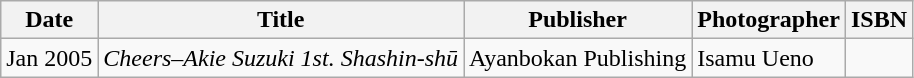<table class="wikitable">
<tr>
<th>Date</th>
<th>Title</th>
<th>Publisher</th>
<th>Photographer</th>
<th>ISBN</th>
</tr>
<tr>
<td>Jan 2005</td>
<td><em>Cheers–Akie Suzuki 1st. Shashin-shū</em></td>
<td>Ayanbokan Publishing</td>
<td>Isamu Ueno</td>
<td></td>
</tr>
</table>
